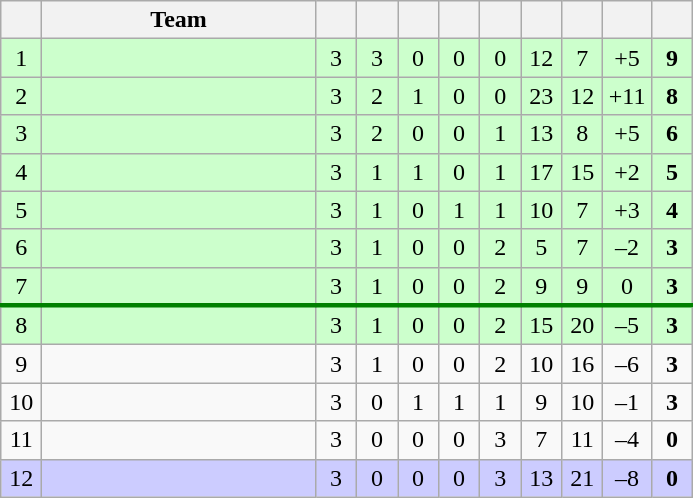<table class="wikitable" style="text-align:center;">
<tr>
<th width="20"></th>
<th style="width:175px;">Team</th>
<th width="20"></th>
<th width="20"></th>
<th width="20"></th>
<th width="20"></th>
<th width="20"></th>
<th width="20"></th>
<th width="20"></th>
<th width="25"></th>
<th width="20"></th>
</tr>
<tr bgcolor=#ccffcc>
<td>1</td>
<td align=left></td>
<td>3</td>
<td>3</td>
<td>0</td>
<td>0</td>
<td>0</td>
<td>12</td>
<td>7</td>
<td>+5</td>
<td><strong>9</strong></td>
</tr>
<tr bgcolor=#ccffcc>
<td>2</td>
<td align=left></td>
<td>3</td>
<td>2</td>
<td>1</td>
<td>0</td>
<td>0</td>
<td>23</td>
<td>12</td>
<td>+11</td>
<td><strong>8</strong></td>
</tr>
<tr bgcolor=#ccffcc>
<td>3</td>
<td align=left></td>
<td>3</td>
<td>2</td>
<td>0</td>
<td>0</td>
<td>1</td>
<td>13</td>
<td>8</td>
<td>+5</td>
<td><strong>6</strong></td>
</tr>
<tr bgcolor=#ccffcc>
<td>4</td>
<td align=left></td>
<td>3</td>
<td>1</td>
<td>1</td>
<td>0</td>
<td>1</td>
<td>17</td>
<td>15</td>
<td>+2</td>
<td><strong>5</strong></td>
</tr>
<tr bgcolor=#ccffcc>
<td>5</td>
<td align=left></td>
<td>3</td>
<td>1</td>
<td>0</td>
<td>1</td>
<td>1</td>
<td>10</td>
<td>7</td>
<td>+3</td>
<td><strong>4</strong></td>
</tr>
<tr bgcolor=#ccffcc>
<td>6</td>
<td align=left></td>
<td>3</td>
<td>1</td>
<td>0</td>
<td>0</td>
<td>2</td>
<td>5</td>
<td>7</td>
<td>–2</td>
<td><strong>3</strong></td>
</tr>
<tr bgcolor=#ccffcc>
<td>7</td>
<td align=left></td>
<td>3</td>
<td>1</td>
<td>0</td>
<td>0</td>
<td>2</td>
<td>9</td>
<td>9</td>
<td>0</td>
<td><strong>3</strong></td>
</tr>
<tr style="border-bottom:3px solid green;">
</tr>
<tr bgcolor=#ccffcc>
<td>8</td>
<td align=left></td>
<td>3</td>
<td>1</td>
<td>0</td>
<td>0</td>
<td>2</td>
<td>15</td>
<td>20</td>
<td>–5</td>
<td><strong>3</strong></td>
</tr>
<tr>
<td>9</td>
<td align=left></td>
<td>3</td>
<td>1</td>
<td>0</td>
<td>0</td>
<td>2</td>
<td>10</td>
<td>16</td>
<td>–6</td>
<td><strong>3</strong></td>
</tr>
<tr>
<td>10</td>
<td align=left></td>
<td>3</td>
<td>0</td>
<td>1</td>
<td>1</td>
<td>1</td>
<td>9</td>
<td>10</td>
<td>–1</td>
<td><strong>3</strong></td>
</tr>
<tr>
<td>11</td>
<td align=left></td>
<td>3</td>
<td>0</td>
<td>0</td>
<td>0</td>
<td>3</td>
<td>7</td>
<td>11</td>
<td>–4</td>
<td><strong>0</strong></td>
</tr>
<tr bgcolor=#ccccff>
<td>12</td>
<td align=left></td>
<td>3</td>
<td>0</td>
<td>0</td>
<td>0</td>
<td>3</td>
<td>13</td>
<td>21</td>
<td>–8</td>
<td><strong>0</strong></td>
</tr>
</table>
